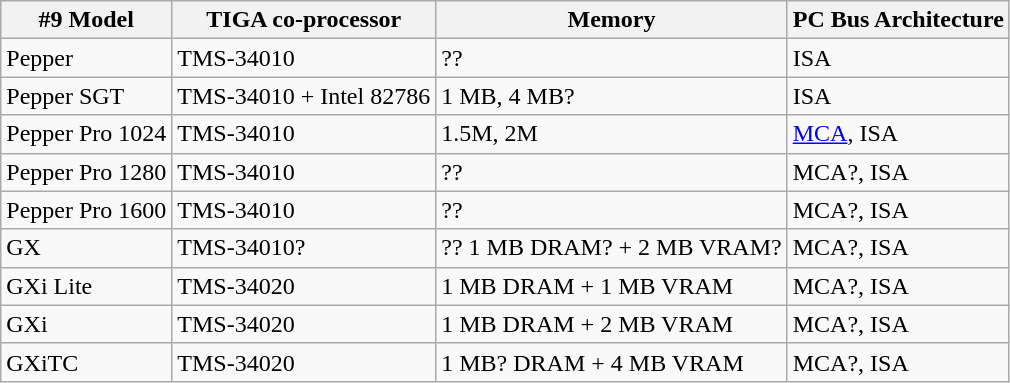<table class="wikitable">
<tr>
<th>#9 Model</th>
<th>TIGA co-processor</th>
<th>Memory</th>
<th>PC Bus Architecture</th>
</tr>
<tr>
<td>Pepper</td>
<td>TMS-34010</td>
<td>??</td>
<td>ISA</td>
</tr>
<tr>
<td>Pepper SGT</td>
<td>TMS-34010 + Intel 82786</td>
<td>1 MB, 4 MB?</td>
<td>ISA</td>
</tr>
<tr>
<td>Pepper Pro 1024</td>
<td>TMS-34010</td>
<td>1.5M, 2M</td>
<td><a href='#'>MCA</a>, ISA</td>
</tr>
<tr>
<td>Pepper Pro 1280</td>
<td>TMS-34010</td>
<td>??</td>
<td>MCA?, ISA</td>
</tr>
<tr>
<td>Pepper Pro 1600</td>
<td>TMS-34010</td>
<td>??</td>
<td>MCA?, ISA</td>
</tr>
<tr>
<td>GX</td>
<td>TMS-34010?</td>
<td>?? 1 MB DRAM? + 2 MB VRAM?</td>
<td>MCA?, ISA</td>
</tr>
<tr>
<td>GXi Lite</td>
<td>TMS-34020</td>
<td>1 MB DRAM + 1 MB VRAM</td>
<td>MCA?, ISA</td>
</tr>
<tr>
<td>GXi</td>
<td>TMS-34020</td>
<td>1 MB DRAM + 2 MB VRAM</td>
<td>MCA?, ISA</td>
</tr>
<tr>
<td>GXiTC</td>
<td>TMS-34020</td>
<td>1 MB? DRAM + 4 MB VRAM</td>
<td>MCA?, ISA</td>
</tr>
</table>
